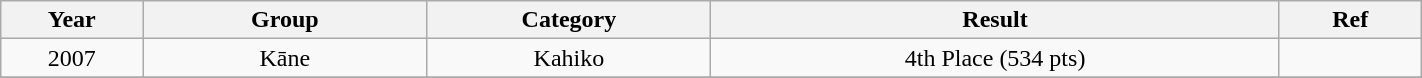<table class="wikitable" width="75%">
<tr>
<th width="5%">Year</th>
<th width="10%">Group</th>
<th width="10%">Category</th>
<th width="20%">Result</th>
<th width="5%">Ref</th>
</tr>
<tr>
<td align="center">2007</td>
<td align="center">Kāne</td>
<td align="center">Kahiko</td>
<td align="center">4th Place (534 pts)</td>
<td align="center"></td>
</tr>
<tr>
</tr>
</table>
